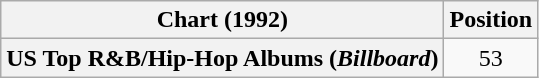<table class="wikitable plainrowheaders" style="text-align:center">
<tr>
<th scope="col">Chart (1992)</th>
<th scope="col">Position</th>
</tr>
<tr>
<th scope="row">US Top R&B/Hip-Hop Albums (<em>Billboard</em>)</th>
<td>53</td>
</tr>
</table>
